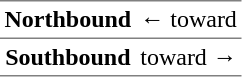<table border="1" cellspacing="0" cellpadding="3" frame="hsides" rules="rows">
<tr>
<th><span>Northbound</span></th>
<td>←  toward </td>
</tr>
<tr>
<th><span>Southbound</span></th>
<td>  toward  →</td>
</tr>
</table>
